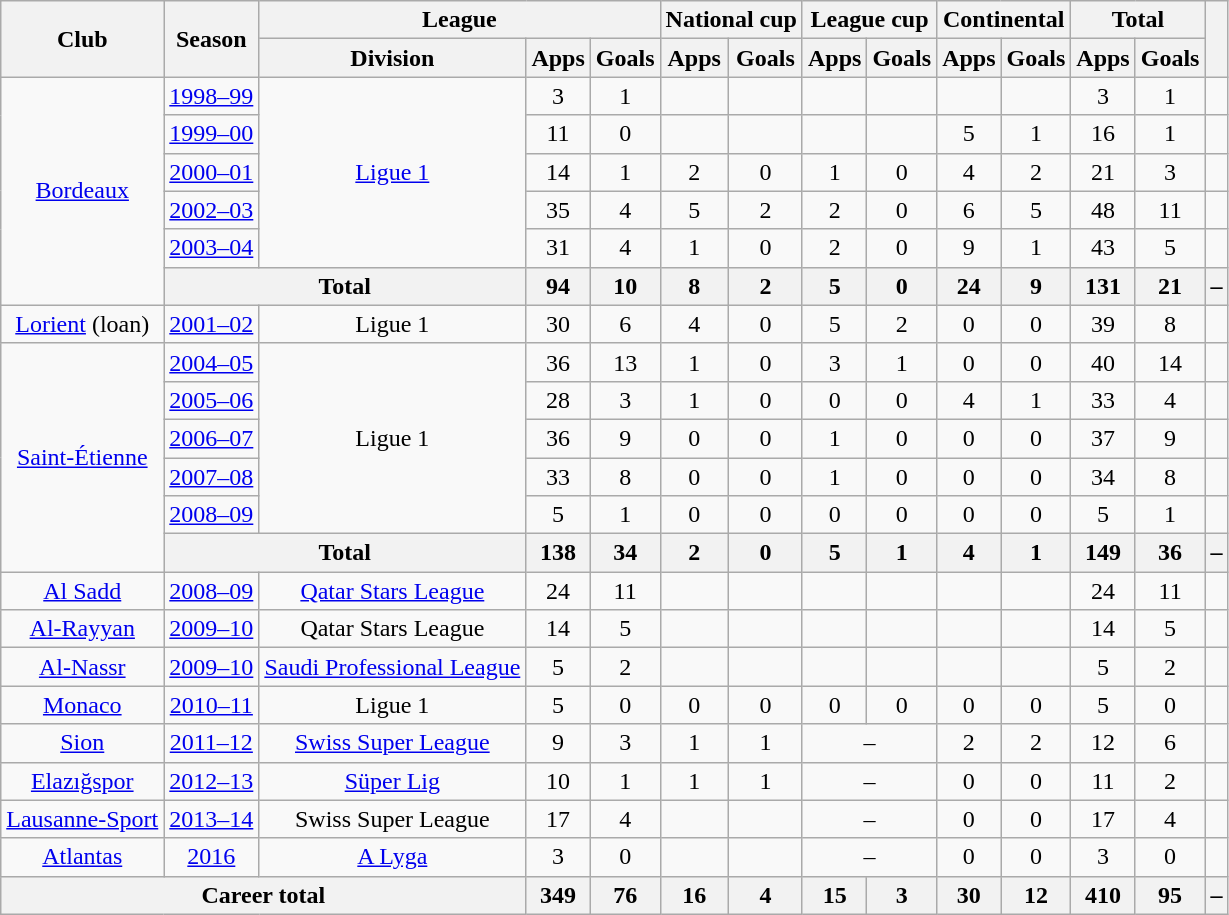<table class="wikitable" style="text-align: center">
<tr>
<th rowspan="2">Club</th>
<th rowspan="2">Season</th>
<th colspan="3">League</th>
<th colspan="2">National cup</th>
<th colspan="2">League cup</th>
<th colspan="2">Continental</th>
<th colspan="2">Total</th>
<th rowspan="2"></th>
</tr>
<tr>
<th>Division</th>
<th>Apps</th>
<th>Goals</th>
<th>Apps</th>
<th>Goals</th>
<th>Apps</th>
<th>Goals</th>
<th>Apps</th>
<th>Goals</th>
<th>Apps</th>
<th>Goals</th>
</tr>
<tr>
<td rowspan="6"><a href='#'>Bordeaux</a></td>
<td><a href='#'>1998–99</a></td>
<td rowspan="5"><a href='#'>Ligue 1</a></td>
<td>3</td>
<td>1</td>
<td></td>
<td></td>
<td></td>
<td></td>
<td></td>
<td></td>
<td>3</td>
<td>1</td>
<td></td>
</tr>
<tr>
<td><a href='#'>1999–00</a></td>
<td>11</td>
<td>0</td>
<td></td>
<td></td>
<td></td>
<td></td>
<td>5</td>
<td>1</td>
<td>16</td>
<td>1</td>
<td></td>
</tr>
<tr>
<td><a href='#'>2000–01</a></td>
<td>14</td>
<td>1</td>
<td>2</td>
<td>0</td>
<td>1</td>
<td>0</td>
<td>4</td>
<td>2</td>
<td>21</td>
<td>3</td>
<td></td>
</tr>
<tr>
<td><a href='#'>2002–03</a></td>
<td>35</td>
<td>4</td>
<td>5</td>
<td>2</td>
<td>2</td>
<td>0</td>
<td>6</td>
<td>5</td>
<td>48</td>
<td>11</td>
<td></td>
</tr>
<tr>
<td><a href='#'>2003–04</a></td>
<td>31</td>
<td>4</td>
<td>1</td>
<td>0</td>
<td>2</td>
<td>0</td>
<td>9</td>
<td>1</td>
<td>43</td>
<td>5</td>
<td></td>
</tr>
<tr>
<th colspan="2">Total</th>
<th>94</th>
<th>10</th>
<th>8</th>
<th>2</th>
<th>5</th>
<th>0</th>
<th>24</th>
<th>9</th>
<th>131</th>
<th>21</th>
<th>–</th>
</tr>
<tr>
<td><a href='#'>Lorient</a> (loan)</td>
<td><a href='#'>2001–02</a></td>
<td>Ligue 1</td>
<td>30</td>
<td>6</td>
<td>4</td>
<td>0</td>
<td>5</td>
<td>2</td>
<td>0</td>
<td>0</td>
<td>39</td>
<td>8</td>
<td></td>
</tr>
<tr>
<td rowspan="6"><a href='#'>Saint-Étienne</a></td>
<td><a href='#'>2004–05</a></td>
<td rowspan="5">Ligue 1</td>
<td>36</td>
<td>13</td>
<td>1</td>
<td>0</td>
<td>3</td>
<td>1</td>
<td>0</td>
<td>0</td>
<td>40</td>
<td>14</td>
<td></td>
</tr>
<tr>
<td><a href='#'>2005–06</a></td>
<td>28</td>
<td>3</td>
<td>1</td>
<td>0</td>
<td>0</td>
<td>0</td>
<td>4</td>
<td>1</td>
<td>33</td>
<td>4</td>
<td></td>
</tr>
<tr>
<td><a href='#'>2006–07</a></td>
<td>36</td>
<td>9</td>
<td>0</td>
<td>0</td>
<td>1</td>
<td>0</td>
<td>0</td>
<td>0</td>
<td>37</td>
<td>9</td>
<td></td>
</tr>
<tr>
<td><a href='#'>2007–08</a></td>
<td>33</td>
<td>8</td>
<td>0</td>
<td>0</td>
<td>1</td>
<td>0</td>
<td>0</td>
<td>0</td>
<td>34</td>
<td>8</td>
<td></td>
</tr>
<tr>
<td><a href='#'>2008–09</a></td>
<td>5</td>
<td>1</td>
<td>0</td>
<td>0</td>
<td>0</td>
<td>0</td>
<td>0</td>
<td>0</td>
<td>5</td>
<td>1</td>
<td></td>
</tr>
<tr>
<th colspan="2">Total</th>
<th>138</th>
<th>34</th>
<th>2</th>
<th>0</th>
<th>5</th>
<th>1</th>
<th>4</th>
<th>1</th>
<th>149</th>
<th>36</th>
<th>–</th>
</tr>
<tr>
<td><a href='#'>Al Sadd</a></td>
<td><a href='#'>2008–09</a></td>
<td><a href='#'>Qatar Stars League</a></td>
<td>24</td>
<td>11</td>
<td></td>
<td></td>
<td></td>
<td></td>
<td></td>
<td></td>
<td>24</td>
<td>11</td>
<td></td>
</tr>
<tr>
<td><a href='#'>Al-Rayyan</a></td>
<td><a href='#'>2009–10</a></td>
<td>Qatar Stars League</td>
<td>14</td>
<td>5</td>
<td></td>
<td></td>
<td></td>
<td></td>
<td></td>
<td></td>
<td>14</td>
<td>5</td>
<td></td>
</tr>
<tr>
<td><a href='#'>Al-Nassr</a></td>
<td><a href='#'>2009–10</a></td>
<td><a href='#'>Saudi Professional League</a></td>
<td>5</td>
<td>2</td>
<td></td>
<td></td>
<td></td>
<td></td>
<td></td>
<td></td>
<td>5</td>
<td>2</td>
<td></td>
</tr>
<tr>
<td><a href='#'>Monaco</a></td>
<td><a href='#'>2010–11</a></td>
<td>Ligue 1</td>
<td>5</td>
<td>0</td>
<td>0</td>
<td>0</td>
<td>0</td>
<td>0</td>
<td>0</td>
<td>0</td>
<td>5</td>
<td>0</td>
<td></td>
</tr>
<tr>
<td><a href='#'>Sion</a></td>
<td><a href='#'>2011–12</a></td>
<td><a href='#'>Swiss Super League</a></td>
<td>9</td>
<td>3</td>
<td>1</td>
<td>1</td>
<td colspan="2">–</td>
<td>2</td>
<td>2</td>
<td>12</td>
<td>6</td>
<td></td>
</tr>
<tr>
<td><a href='#'>Elazığspor</a></td>
<td><a href='#'>2012–13</a></td>
<td><a href='#'>Süper Lig</a></td>
<td>10</td>
<td>1</td>
<td>1</td>
<td>1</td>
<td colspan="2">–</td>
<td>0</td>
<td>0</td>
<td>11</td>
<td>2</td>
<td></td>
</tr>
<tr>
<td><a href='#'>Lausanne-Sport</a></td>
<td><a href='#'>2013–14</a></td>
<td>Swiss Super League</td>
<td>17</td>
<td>4</td>
<td></td>
<td></td>
<td colspan="2">–</td>
<td>0</td>
<td>0</td>
<td>17</td>
<td>4</td>
<td></td>
</tr>
<tr>
<td><a href='#'>Atlantas</a></td>
<td><a href='#'>2016</a></td>
<td><a href='#'>A Lyga</a></td>
<td>3</td>
<td>0</td>
<td></td>
<td></td>
<td colspan="2">–</td>
<td>0</td>
<td>0</td>
<td>3</td>
<td>0</td>
<td></td>
</tr>
<tr>
<th colspan="3">Career total</th>
<th>349</th>
<th>76</th>
<th>16</th>
<th>4</th>
<th>15</th>
<th>3</th>
<th>30</th>
<th>12</th>
<th>410</th>
<th>95</th>
<th>–</th>
</tr>
</table>
